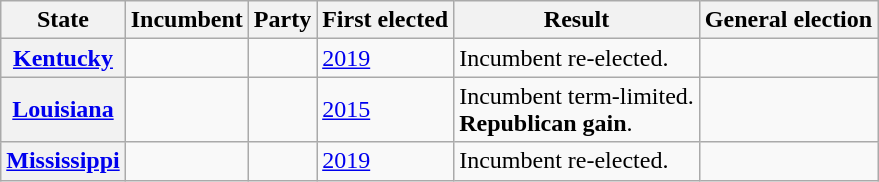<table class="wikitable sortable">
<tr valign=bottom>
<th>State</th>
<th>Incumbent</th>
<th>Party</th>
<th>First elected</th>
<th>Result</th>
<th>General election</th>
</tr>
<tr>
<th><a href='#'>Kentucky</a></th>
<td></td>
<td></td>
<td><a href='#'>2019</a></td>
<td>Incumbent re-elected.</td>
<td nowrap></td>
</tr>
<tr>
<th><a href='#'>Louisiana</a></th>
<td></td>
<td></td>
<td><a href='#'>2015</a></td>
<td>Incumbent term-limited.<br><strong>Republican gain</strong>.</td>
<td nowrap><br></td>
</tr>
<tr>
<th><a href='#'>Mississippi</a></th>
<td></td>
<td></td>
<td><a href='#'>2019</a></td>
<td>Incumbent re-elected.</td>
<td nowrap></td>
</tr>
</table>
